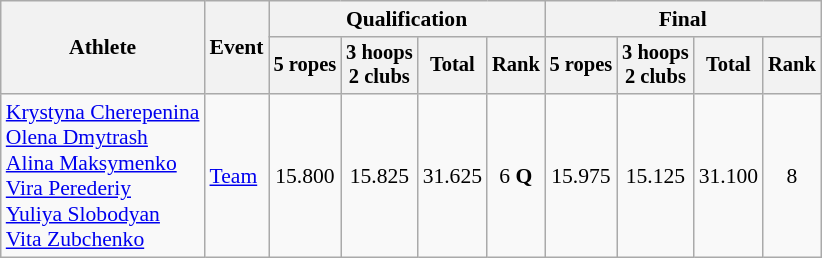<table class="wikitable" style="font-size:90%">
<tr>
<th rowspan="2">Athlete</th>
<th rowspan="2">Event</th>
<th colspan="4">Qualification</th>
<th colspan="4">Final</th>
</tr>
<tr style="font-size:95%">
<th>5 ropes</th>
<th>3 hoops<br>2 clubs</th>
<th>Total</th>
<th>Rank</th>
<th>5 ropes</th>
<th>3 hoops<br>2 clubs</th>
<th>Total</th>
<th>Rank</th>
</tr>
<tr align=center>
<td align=left><a href='#'>Krystyna Cherepenina</a><br><a href='#'>Olena Dmytrash</a><br><a href='#'>Alina Maksymenko</a><br><a href='#'>Vira Perederiy</a><br><a href='#'>Yuliya Slobodyan</a><br><a href='#'>Vita Zubchenko</a></td>
<td align=left><a href='#'>Team</a></td>
<td>15.800</td>
<td>15.825</td>
<td>31.625</td>
<td>6 <strong>Q</strong></td>
<td>15.975</td>
<td>15.125</td>
<td>31.100</td>
<td>8</td>
</tr>
</table>
